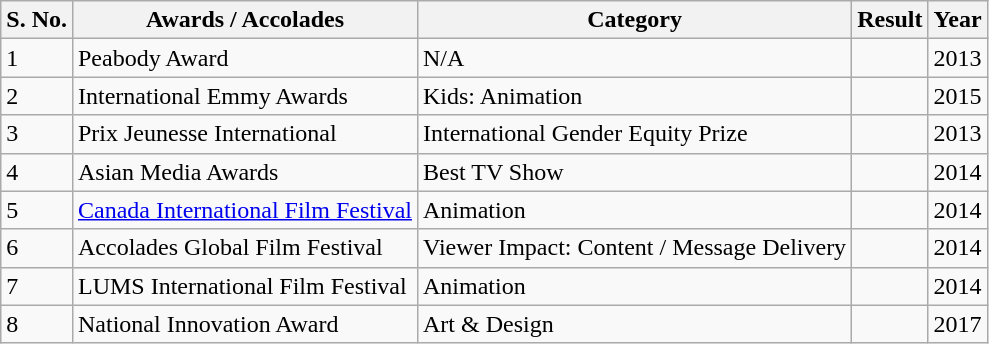<table class="wikitable">
<tr>
<th>S. No.</th>
<th>Awards / Accolades</th>
<th>Category</th>
<th>Result</th>
<th>Year</th>
</tr>
<tr>
<td>1</td>
<td>Peabody Award</td>
<td>N/A</td>
<td></td>
<td>2013</td>
</tr>
<tr>
<td>2</td>
<td>International Emmy Awards</td>
<td>Kids: Animation</td>
<td></td>
<td>2015</td>
</tr>
<tr>
<td>3</td>
<td>Prix Jeunesse International</td>
<td>International Gender Equity Prize</td>
<td></td>
<td>2013</td>
</tr>
<tr>
<td>4</td>
<td>Asian Media Awards</td>
<td>Best TV Show</td>
<td></td>
<td>2014</td>
</tr>
<tr>
<td>5</td>
<td><a href='#'>Canada International Film Festival</a></td>
<td>Animation</td>
<td></td>
<td>2014</td>
</tr>
<tr>
<td>6</td>
<td>Accolades Global Film Festival</td>
<td>Viewer Impact: Content / Message Delivery</td>
<td></td>
<td>2014</td>
</tr>
<tr>
<td>7</td>
<td>LUMS International Film Festival</td>
<td>Animation</td>
<td></td>
<td>2014</td>
</tr>
<tr>
<td>8</td>
<td>National Innovation Award</td>
<td>Art & Design</td>
<td></td>
<td>2017</td>
</tr>
</table>
